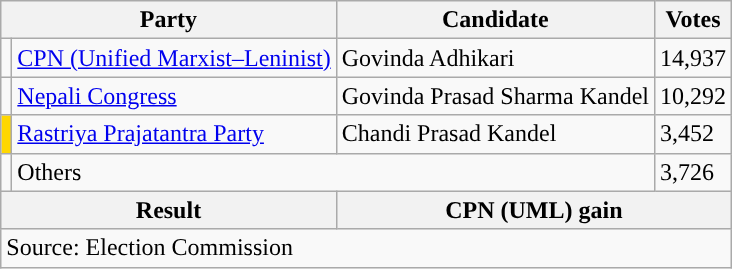<table class="wikitable">
<tr>
<th colspan="2">Party</th>
<th>Candidate</th>
<th>Votes</th>
</tr>
<tr>
<td style="background-color:"></td>
<td><a href='#'>CPN (Unified Marxist–Leninist)</a></td>
<td>Govinda Adhikari</td>
<td>14,937</td>
</tr>
<tr>
<td style="background-color:"></td>
<td><a href='#'>Nepali Congress</a></td>
<td>Govinda Prasad Sharma Kandel</td>
<td>10,292</td>
</tr>
<tr>
<td style="background-color:gold"></td>
<td><a href='#'>Rastriya Prajatantra Party</a></td>
<td>Chandi Prasad Kandel</td>
<td>3,452</td>
</tr>
<tr>
<td></td>
<td colspan="2">Others</td>
<td>3,726</td>
</tr>
<tr>
<th colspan="2">Result</th>
<th colspan="2">CPN (UML) gain</th>
</tr>
<tr>
<td colspan="4">Source: Election Commission</td>
</tr>
</table>
